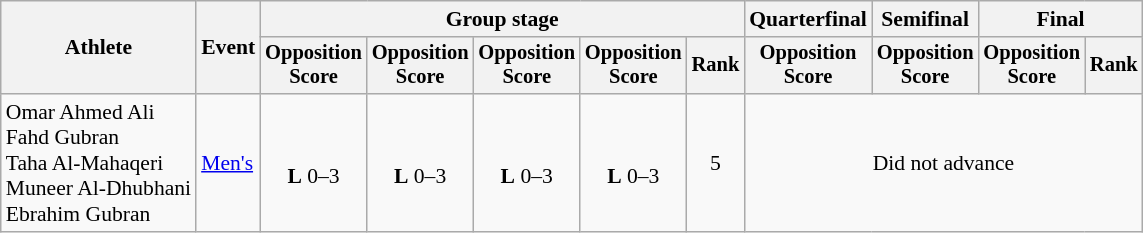<table class=wikitable style=font-size:90%;text-align:center>
<tr>
<th rowspan="2">Athlete</th>
<th rowspan="2">Event</th>
<th colspan="5">Group stage</th>
<th>Quarterfinal</th>
<th>Semifinal</th>
<th colspan="2">Final</th>
</tr>
<tr style="font-size:95%">
<th>Opposition<br>Score</th>
<th>Opposition<br>Score</th>
<th>Opposition<br>Score</th>
<th>Opposition<br>Score</th>
<th>Rank</th>
<th>Opposition<br>Score</th>
<th>Opposition<br>Score</th>
<th>Opposition<br>Score</th>
<th>Rank</th>
</tr>
<tr>
<td align=left>Omar Ahmed Ali<br>Fahd Gubran<br>Taha Al-Mahaqeri<br>Muneer Al-Dhubhani<br>Ebrahim Gubran</td>
<td align=left><a href='#'>Men's</a></td>
<td><br><strong>L</strong> 0–3</td>
<td><br><strong>L</strong> 0–3</td>
<td><br><strong>L</strong> 0–3</td>
<td><br><strong>L</strong> 0–3</td>
<td>5</td>
<td colspan=4>Did not advance</td>
</tr>
</table>
